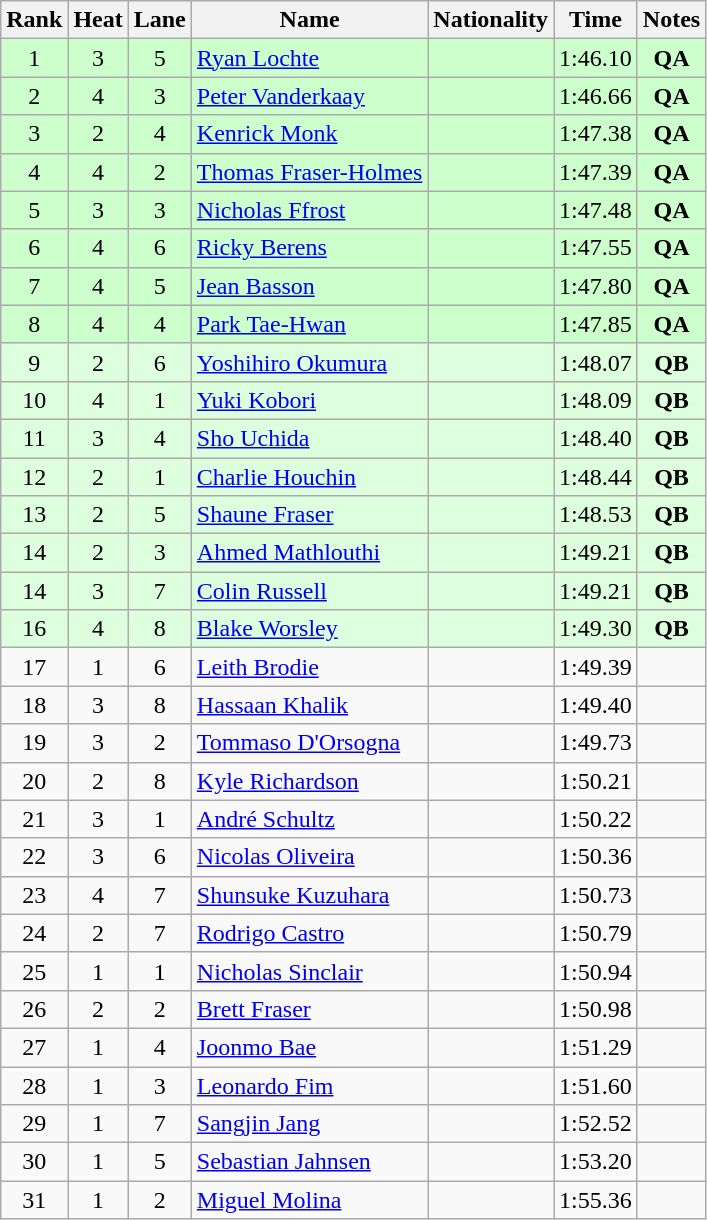<table class="wikitable sortable" style="text-align:center">
<tr>
<th>Rank</th>
<th>Heat</th>
<th>Lane</th>
<th>Name</th>
<th>Nationality</th>
<th>Time</th>
<th>Notes</th>
</tr>
<tr bgcolor=ccffcc>
<td>1</td>
<td>3</td>
<td>5</td>
<td align=left><a href='#'>Ryan Lochte</a></td>
<td align=left></td>
<td>1:46.10</td>
<td><strong>QA</strong></td>
</tr>
<tr bgcolor=ccffcc>
<td>2</td>
<td>4</td>
<td>3</td>
<td align=left><a href='#'>Peter Vanderkaay</a></td>
<td align=left></td>
<td>1:46.66</td>
<td><strong>QA</strong></td>
</tr>
<tr bgcolor=ccffcc>
<td>3</td>
<td>2</td>
<td>4</td>
<td align=left><a href='#'>Kenrick Monk</a></td>
<td align=left></td>
<td>1:47.38</td>
<td><strong>QA</strong></td>
</tr>
<tr bgcolor=ccffcc>
<td>4</td>
<td>4</td>
<td>2</td>
<td align=left><a href='#'>Thomas Fraser-Holmes</a></td>
<td align=left></td>
<td>1:47.39</td>
<td><strong>QA</strong></td>
</tr>
<tr bgcolor=ccffcc>
<td>5</td>
<td>3</td>
<td>3</td>
<td align=left><a href='#'>Nicholas Ffrost</a></td>
<td align=left></td>
<td>1:47.48</td>
<td><strong>QA</strong></td>
</tr>
<tr bgcolor=ccffcc>
<td>6</td>
<td>4</td>
<td>6</td>
<td align=left><a href='#'>Ricky Berens</a></td>
<td align=left></td>
<td>1:47.55</td>
<td><strong>QA</strong></td>
</tr>
<tr bgcolor=ccffcc>
<td>7</td>
<td>4</td>
<td>5</td>
<td align=left><a href='#'>Jean Basson</a></td>
<td align=left></td>
<td>1:47.80</td>
<td><strong>QA</strong></td>
</tr>
<tr bgcolor=ccffcc>
<td>8</td>
<td>4</td>
<td>4</td>
<td align=left><a href='#'>Park Tae-Hwan</a></td>
<td align=left></td>
<td>1:47.85</td>
<td><strong>QA</strong></td>
</tr>
<tr bgcolor=ddffdd>
<td>9</td>
<td>2</td>
<td>6</td>
<td align=left><a href='#'>Yoshihiro Okumura</a></td>
<td align=left></td>
<td>1:48.07</td>
<td><strong>QB</strong></td>
</tr>
<tr bgcolor=ddffdd>
<td>10</td>
<td>4</td>
<td>1</td>
<td align=left><a href='#'>Yuki Kobori</a></td>
<td align=left></td>
<td>1:48.09</td>
<td><strong>QB</strong></td>
</tr>
<tr bgcolor=ddffdd>
<td>11</td>
<td>3</td>
<td>4</td>
<td align=left><a href='#'>Sho Uchida</a></td>
<td align=left></td>
<td>1:48.40</td>
<td><strong>QB</strong></td>
</tr>
<tr bgcolor=ddffdd>
<td>12</td>
<td>2</td>
<td>1</td>
<td align=left><a href='#'>Charlie Houchin</a></td>
<td align=left></td>
<td>1:48.44</td>
<td><strong>QB</strong></td>
</tr>
<tr bgcolor=ddffdd>
<td>13</td>
<td>2</td>
<td>5</td>
<td align=left><a href='#'>Shaune Fraser</a></td>
<td align=left></td>
<td>1:48.53</td>
<td><strong>QB</strong></td>
</tr>
<tr bgcolor=ddffdd>
<td>14</td>
<td>2</td>
<td>3</td>
<td align=left><a href='#'>Ahmed Mathlouthi</a></td>
<td align=left></td>
<td>1:49.21</td>
<td><strong>QB</strong></td>
</tr>
<tr bgcolor=ddffdd>
<td>14</td>
<td>3</td>
<td>7</td>
<td align=left><a href='#'>Colin Russell</a></td>
<td align=left></td>
<td>1:49.21</td>
<td><strong>QB</strong></td>
</tr>
<tr bgcolor=ddffdd>
<td>16</td>
<td>4</td>
<td>8</td>
<td align=left><a href='#'>Blake Worsley</a></td>
<td align=left></td>
<td>1:49.30</td>
<td><strong>QB</strong></td>
</tr>
<tr>
<td>17</td>
<td>1</td>
<td>6</td>
<td align=left><a href='#'>Leith Brodie</a></td>
<td align=left></td>
<td>1:49.39</td>
<td></td>
</tr>
<tr>
<td>18</td>
<td>3</td>
<td>8</td>
<td align=left><a href='#'>Hassaan Khalik</a></td>
<td align=left></td>
<td>1:49.40</td>
<td></td>
</tr>
<tr>
<td>19</td>
<td>3</td>
<td>2</td>
<td align=left><a href='#'>Tommaso D'Orsogna</a></td>
<td align=left></td>
<td>1:49.73</td>
<td></td>
</tr>
<tr>
<td>20</td>
<td>2</td>
<td>8</td>
<td align=left><a href='#'>Kyle Richardson</a></td>
<td align=left></td>
<td>1:50.21</td>
<td></td>
</tr>
<tr>
<td>21</td>
<td>3</td>
<td>1</td>
<td align=left><a href='#'>André Schultz</a></td>
<td align=left></td>
<td>1:50.22</td>
<td></td>
</tr>
<tr>
<td>22</td>
<td>3</td>
<td>6</td>
<td align=left><a href='#'>Nicolas Oliveira</a></td>
<td align=left></td>
<td>1:50.36</td>
<td></td>
</tr>
<tr>
<td>23</td>
<td>4</td>
<td>7</td>
<td align=left><a href='#'>Shunsuke Kuzuhara</a></td>
<td align=left></td>
<td>1:50.73</td>
<td></td>
</tr>
<tr>
<td>24</td>
<td>2</td>
<td>7</td>
<td align=left><a href='#'>Rodrigo Castro</a></td>
<td align=left></td>
<td>1:50.79</td>
<td></td>
</tr>
<tr>
<td>25</td>
<td>1</td>
<td>1</td>
<td align=left><a href='#'>Nicholas Sinclair</a></td>
<td align=left></td>
<td>1:50.94</td>
<td></td>
</tr>
<tr>
<td>26</td>
<td>2</td>
<td>2</td>
<td align=left><a href='#'>Brett Fraser</a></td>
<td align=left></td>
<td>1:50.98</td>
<td></td>
</tr>
<tr>
<td>27</td>
<td>1</td>
<td>4</td>
<td align=left><a href='#'>Joonmo Bae</a></td>
<td align=left></td>
<td>1:51.29</td>
<td></td>
</tr>
<tr>
<td>28</td>
<td>1</td>
<td>3</td>
<td align=left><a href='#'>Leonardo Fim</a></td>
<td align=left></td>
<td>1:51.60</td>
<td></td>
</tr>
<tr>
<td>29</td>
<td>1</td>
<td>7</td>
<td align=left><a href='#'>Sangjin Jang</a></td>
<td align=left></td>
<td>1:52.52</td>
<td></td>
</tr>
<tr>
<td>30</td>
<td>1</td>
<td>5</td>
<td align=left><a href='#'>Sebastian Jahnsen</a></td>
<td align=left></td>
<td>1:53.20</td>
<td></td>
</tr>
<tr>
<td>31</td>
<td>1</td>
<td>2</td>
<td align=left><a href='#'>Miguel Molina</a></td>
<td align=left></td>
<td>1:55.36</td>
<td></td>
</tr>
</table>
